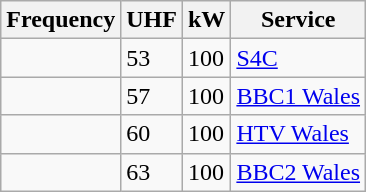<table class="wikitable sortable">
<tr>
<th>Frequency</th>
<th>UHF</th>
<th>kW</th>
<th>Service</th>
</tr>
<tr>
<td></td>
<td>53</td>
<td>100</td>
<td><a href='#'>S4C</a></td>
</tr>
<tr>
<td></td>
<td>57</td>
<td>100</td>
<td><a href='#'>BBC1 Wales</a></td>
</tr>
<tr>
<td></td>
<td>60</td>
<td>100</td>
<td><a href='#'>HTV Wales</a></td>
</tr>
<tr>
<td></td>
<td>63</td>
<td>100</td>
<td><a href='#'>BBC2 Wales</a></td>
</tr>
</table>
